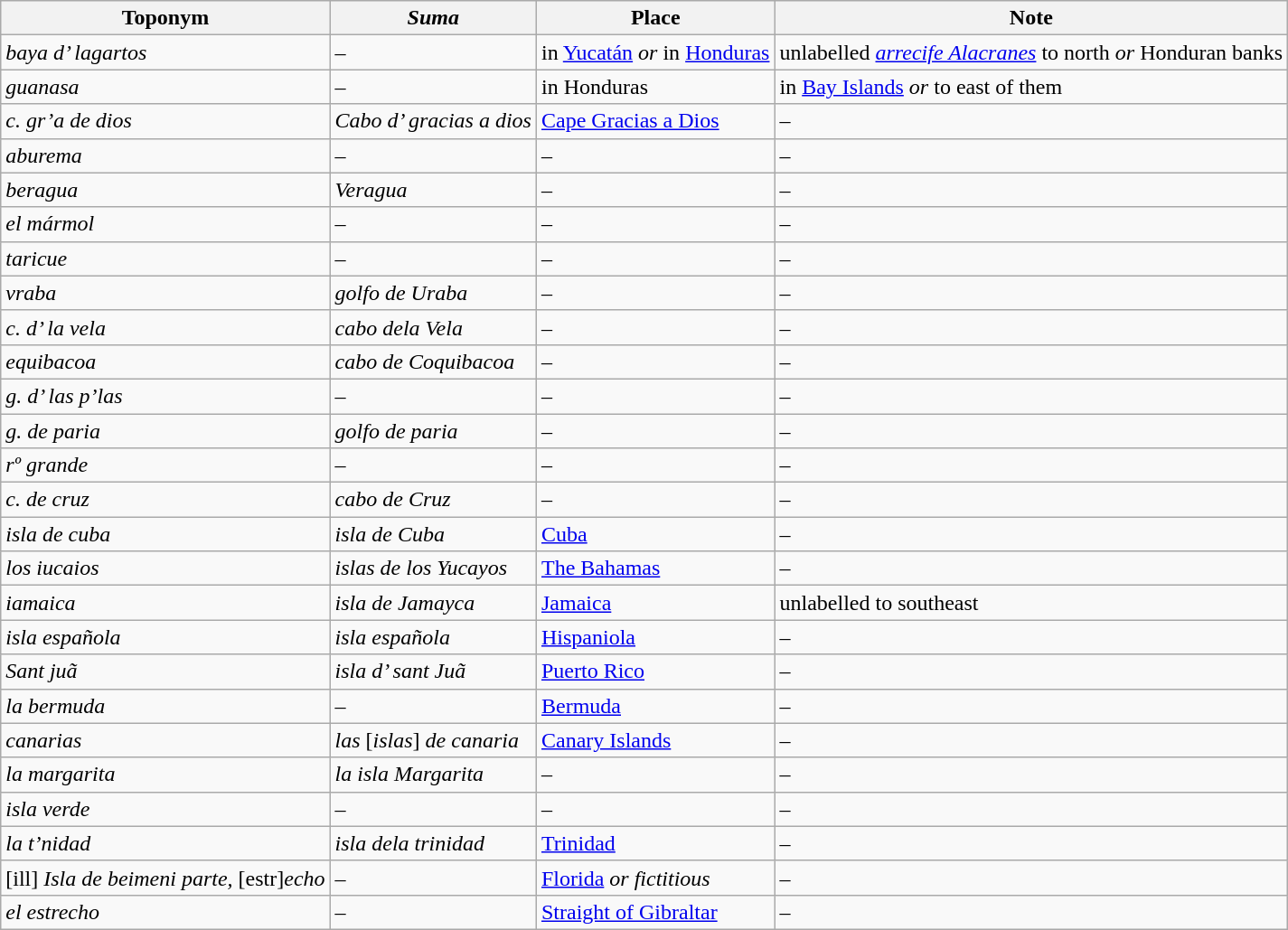<table class="wikitable static-row-numbers">
<tr>
<th>Toponym</th>
<th><em>Suma</em></th>
<th>Place</th>
<th>Note</th>
</tr>
<tr>
<td><em>baya d’ lagartos</em></td>
<td>–</td>
<td>in <a href='#'>Yucatán</a> <em>or</em> in <a href='#'>Honduras</a></td>
<td>unlabelled <em><a href='#'>arrecife Alacranes</a></em> to north <em>or</em> Honduran banks</td>
</tr>
<tr>
<td><em>guanasa</em></td>
<td>–</td>
<td>in Honduras</td>
<td>in <a href='#'>Bay Islands</a> <em>or</em> to east of them</td>
</tr>
<tr>
<td><em>c. gr’a de dios</em></td>
<td><em>Cabo d’ gracias a dios</em></td>
<td><a href='#'>Cape Gracias a Dios</a></td>
<td>–</td>
</tr>
<tr>
<td><em>aburema</em></td>
<td>–</td>
<td>–</td>
<td>–</td>
</tr>
<tr>
<td><em>beragua</em></td>
<td><em>Veragua</em></td>
<td>–</td>
<td>–</td>
</tr>
<tr>
<td><em>el mármol</em></td>
<td>–</td>
<td>–</td>
<td>–</td>
</tr>
<tr>
<td><em>taricue</em></td>
<td>–</td>
<td>–</td>
<td>–</td>
</tr>
<tr>
<td><em>vraba</em></td>
<td><em>golfo de Uraba</em></td>
<td>–</td>
<td>–</td>
</tr>
<tr>
<td><em>c. d’ la vela</em></td>
<td><em>cabo dela Vela</em></td>
<td>–</td>
<td>–</td>
</tr>
<tr>
<td><em>equibacoa</em></td>
<td><em>cabo de Coquibacoa</em></td>
<td>–</td>
<td>–</td>
</tr>
<tr>
<td><em>g. d’ las p’las</em></td>
<td>–</td>
<td>–</td>
<td>–</td>
</tr>
<tr>
<td><em>g. de paria</em></td>
<td><em>golfo de paria</em></td>
<td>–</td>
<td>–</td>
</tr>
<tr>
<td><em>rº grande</em></td>
<td>–</td>
<td>–</td>
<td>–</td>
</tr>
<tr>
<td><em>c. de cruz</em></td>
<td><em>cabo de Cruz</em></td>
<td>–</td>
<td>–</td>
</tr>
<tr>
<td><em>isla de cuba</em></td>
<td><em>isla de Cuba</em></td>
<td><a href='#'>Cuba</a></td>
<td>–</td>
</tr>
<tr>
<td><em>los iucaios</em></td>
<td><em>islas de los Yucayos</em></td>
<td><a href='#'>The Bahamas</a></td>
<td>–</td>
</tr>
<tr>
<td><em>iamaica</em></td>
<td><em>isla de Jamayca</em></td>
<td><a href='#'>Jamaica</a></td>
<td>unlabelled  to southeast</td>
</tr>
<tr>
<td><em>isla española</em></td>
<td><em>isla española</em></td>
<td><a href='#'>Hispaniola</a></td>
<td>–</td>
</tr>
<tr>
<td><em>Sant juã</em></td>
<td><em>isla d’ sant Juã</em></td>
<td><a href='#'>Puerto Rico</a></td>
<td>–</td>
</tr>
<tr>
<td><em>la bermuda</em></td>
<td>–</td>
<td><a href='#'>Bermuda</a></td>
<td>–</td>
</tr>
<tr>
<td><em>canarias</em></td>
<td><em>las</em> [<em>islas</em>] <em>de canaria</em></td>
<td><a href='#'>Canary Islands</a></td>
<td>–</td>
</tr>
<tr>
<td><em>la margarita</em></td>
<td><em>la isla Margarita</em></td>
<td>–</td>
<td>–</td>
</tr>
<tr>
<td><em>isla verde</em></td>
<td>–</td>
<td>–</td>
<td>–</td>
</tr>
<tr>
<td><em>la t’nidad</em></td>
<td><em>isla dela trinidad</em></td>
<td><a href='#'>Trinidad</a></td>
<td>–</td>
</tr>
<tr>
<td>[ill] <em>Isla de beimeni parte,</em> [estr]<em>echo</em></td>
<td>–</td>
<td><a href='#'>Florida</a> <em>or fictitious</em></td>
<td>–</td>
</tr>
<tr>
<td><em>el estrecho</em></td>
<td>–</td>
<td><a href='#'>Straight of Gibraltar</a></td>
<td>–</td>
</tr>
</table>
